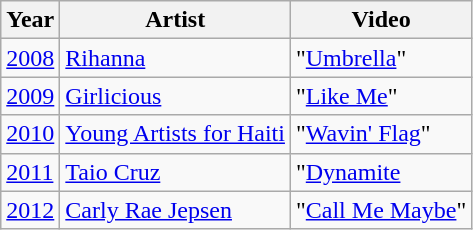<table class="wikitable">
<tr>
<th>Year</th>
<th>Artist</th>
<th>Video</th>
</tr>
<tr>
<td><a href='#'>2008</a></td>
<td><a href='#'>Rihanna</a></td>
<td>"<a href='#'>Umbrella</a>"</td>
</tr>
<tr>
<td><a href='#'>2009</a></td>
<td><a href='#'>Girlicious</a></td>
<td>"<a href='#'>Like Me</a>"</td>
</tr>
<tr>
<td><a href='#'>2010</a></td>
<td><a href='#'>Young Artists for Haiti</a></td>
<td>"<a href='#'>Wavin' Flag</a>"</td>
</tr>
<tr>
<td><a href='#'>2011</a></td>
<td><a href='#'>Taio Cruz</a></td>
<td>"<a href='#'>Dynamite</a></td>
</tr>
<tr>
<td><a href='#'>2012</a></td>
<td><a href='#'>Carly Rae Jepsen</a></td>
<td>"<a href='#'>Call Me Maybe</a>"</td>
</tr>
</table>
